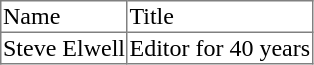<table border=1 style="border-collapse: collapse;">
<tr>
<td>Name</td>
<td>Title</td>
</tr>
<tr>
<td>Steve Elwell </td>
<td>Editor for 40 years</td>
</tr>
</table>
